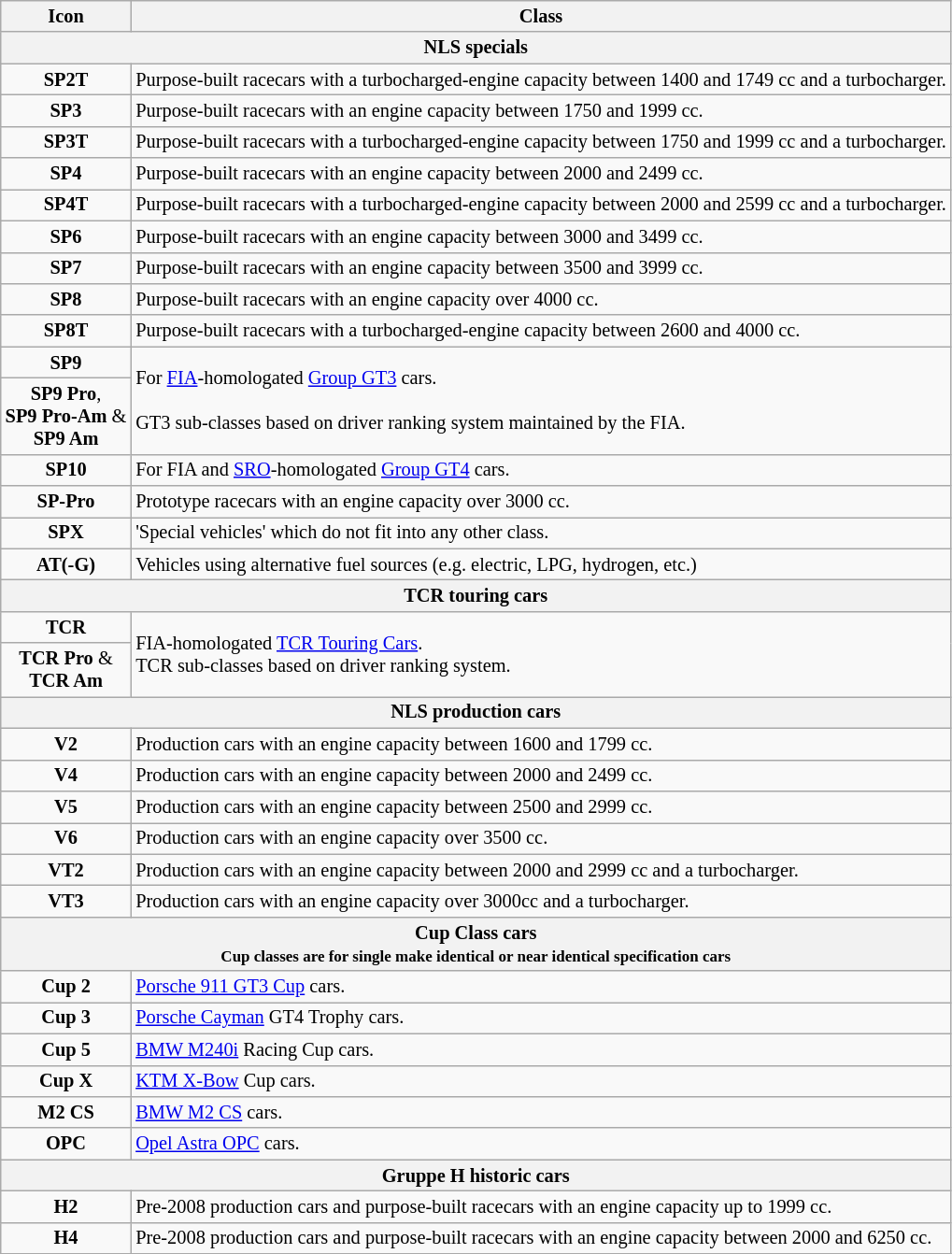<table class="wikitable" style="font-size: 85%">
<tr>
<th>Icon</th>
<th>Class</th>
</tr>
<tr>
<th colspan=2>NLS specials</th>
</tr>
<tr>
<td align=center><strong>SP2T</strong></td>
<td>Purpose-built racecars with a turbocharged-engine capacity between 1400 and 1749 cc and a turbocharger.</td>
</tr>
<tr>
<td align=center><strong>SP3</strong></td>
<td>Purpose-built racecars with an engine capacity between 1750 and 1999 cc.</td>
</tr>
<tr>
<td align=center><strong>SP3T</strong></td>
<td>Purpose-built racecars with a turbocharged-engine capacity between 1750 and 1999 cc and a turbocharger.</td>
</tr>
<tr>
<td align=center><strong>SP4</strong></td>
<td>Purpose-built racecars with an engine capacity between 2000 and 2499 cc.</td>
</tr>
<tr>
<td align=center><strong>SP4T</strong></td>
<td>Purpose-built racecars with a turbocharged-engine capacity between 2000 and 2599 cc and a turbocharger.</td>
</tr>
<tr>
<td align=center><strong>SP6</strong></td>
<td>Purpose-built racecars with an engine capacity between 3000 and 3499 cc.</td>
</tr>
<tr>
<td align=center><strong>SP7</strong></td>
<td>Purpose-built racecars with an engine capacity between 3500 and 3999 cc.</td>
</tr>
<tr>
<td align=center><strong>SP8</strong></td>
<td>Purpose-built racecars with an engine capacity over 4000 cc.</td>
</tr>
<tr>
<td align=center><strong>SP8T</strong></td>
<td>Purpose-built racecars with a turbocharged-engine capacity between 2600 and 4000 cc.</td>
</tr>
<tr>
<td align=center><strong>SP9</strong></td>
<td rowspan=2>For <a href='#'>FIA</a>-homologated <a href='#'>Group GT3</a> cars. <br><br> GT3 sub-classes based on driver ranking system maintained by the FIA.</td>
</tr>
<tr>
<td align=center><strong>SP9 Pro</strong>,<br> <strong>SP9 Pro-Am</strong> &<br> <strong>SP9 Am</strong></td>
</tr>
<tr>
<td align=center><strong>SP10</strong></td>
<td>For FIA and <a href='#'>SRO</a>-homologated <a href='#'>Group GT4</a> cars.</td>
</tr>
<tr>
<td align=center><strong>SP-Pro</strong></td>
<td>Prototype racecars with an engine capacity over 3000 cc.</td>
</tr>
<tr>
<td align=center><strong>SPX</strong></td>
<td>'Special vehicles' which do not fit into any other class.</td>
</tr>
<tr>
<td align=center><strong>AT(-G)</strong></td>
<td>Vehicles using alternative fuel sources (e.g. electric, LPG, hydrogen, etc.)</td>
</tr>
<tr>
<th colspan=2>TCR touring cars</th>
</tr>
<tr>
<td align=center><strong>TCR</strong></td>
<td rowspan=2>FIA-homologated <a href='#'>TCR Touring Cars</a>. <br> TCR sub-classes based on driver ranking system.</td>
</tr>
<tr>
<td align=center><strong>TCR Pro</strong> &<br> <strong>TCR Am</strong></td>
</tr>
<tr>
<th colspan=2>NLS production cars</th>
</tr>
<tr>
<td align=center><strong>V2</strong></td>
<td>Production cars with an engine capacity between 1600 and 1799 cc.</td>
</tr>
<tr>
<td align=center><strong>V4</strong></td>
<td>Production cars with an engine capacity between 2000 and 2499 cc.</td>
</tr>
<tr>
<td align=center><strong>V5</strong></td>
<td>Production cars with an engine capacity between 2500 and 2999 cc.</td>
</tr>
<tr>
<td align=center><strong>V6</strong></td>
<td>Production cars with an engine capacity over 3500 cc.</td>
</tr>
<tr>
<td align=center><strong>VT2</strong></td>
<td>Production cars with an engine capacity between 2000 and 2999 cc and a turbocharger.</td>
</tr>
<tr>
<td align=center><strong>VT3</strong></td>
<td>Production cars with an engine capacity over 3000cc and a turbocharger.</td>
</tr>
<tr>
<th colspan=2>Cup Class cars <br><small>Cup classes are for single make identical or near identical specification cars</small></th>
</tr>
<tr>
<td align=center><strong>Cup 2</strong></td>
<td><a href='#'>Porsche 911 GT3 Cup</a> cars.</td>
</tr>
<tr>
<td align=center><strong>Cup 3</strong></td>
<td><a href='#'>Porsche Cayman</a> GT4 Trophy cars.</td>
</tr>
<tr>
<td align=center><strong>Cup 5</strong></td>
<td><a href='#'>BMW M240i</a> Racing Cup cars.</td>
</tr>
<tr>
<td align=center><strong>Cup X</strong></td>
<td><a href='#'>KTM X-Bow</a> Cup cars.</td>
</tr>
<tr>
<td align=center><strong>M2 CS</strong></td>
<td><a href='#'>BMW M2 CS</a> cars.</td>
</tr>
<tr>
<td align=center><strong>OPC</strong></td>
<td><a href='#'>Opel Astra OPC</a> cars.</td>
</tr>
<tr>
<th colspan=2>Gruppe H historic cars</th>
</tr>
<tr>
<td align=center><strong>H2</strong></td>
<td>Pre-2008 production cars and purpose-built racecars with an engine capacity up to 1999 cc.</td>
</tr>
<tr>
<td align=center><strong>H4</strong></td>
<td>Pre-2008 production cars and purpose-built racecars with an engine capacity between 2000 and 6250 cc.</td>
</tr>
<tr>
</tr>
</table>
